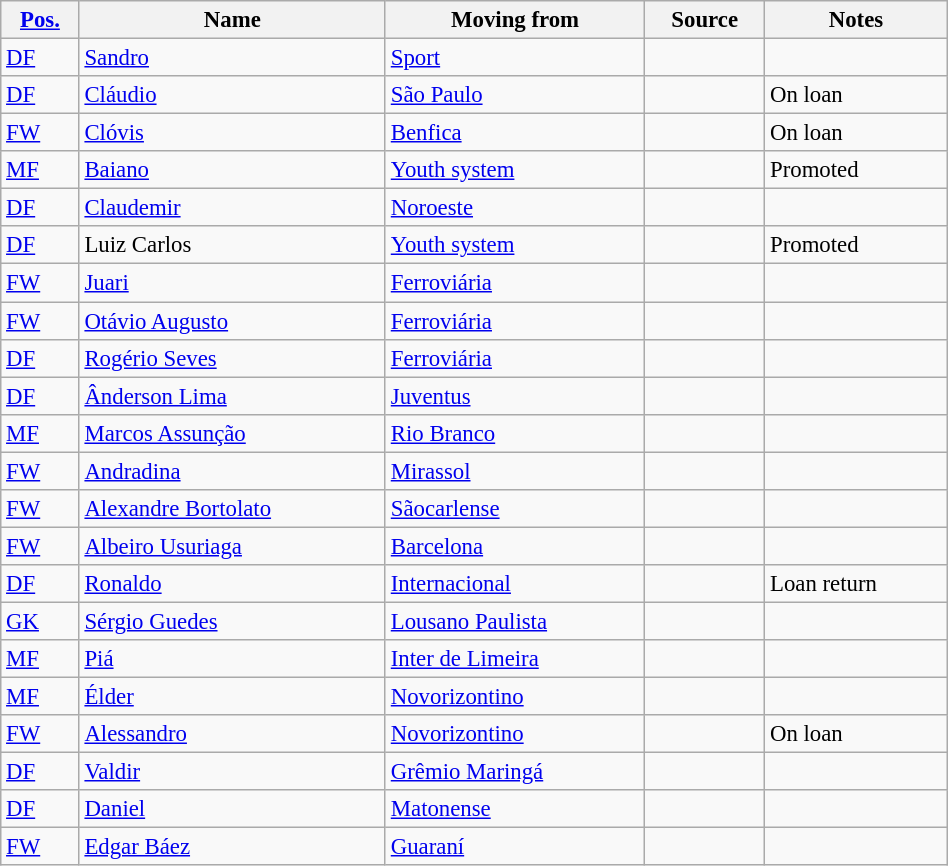<table class="wikitable sortable" style="width:50%; text-align:center; font-size:95%; text-align:left;">
<tr>
<th><a href='#'>Pos.</a></th>
<th>Name</th>
<th>Moving from</th>
<th>Source</th>
<th>Notes</th>
</tr>
<tr>
<td><a href='#'>DF</a></td>
<td style="text-align:left;"> <a href='#'>Sandro</a></td>
<td style="text-align:left;"><a href='#'>Sport</a></td>
<td></td>
<td></td>
</tr>
<tr>
<td><a href='#'>DF</a></td>
<td style="text-align:left;"> <a href='#'>Cláudio</a></td>
<td style="text-align:left;"><a href='#'>São Paulo</a></td>
<td></td>
<td>On loan</td>
</tr>
<tr>
<td><a href='#'>FW</a></td>
<td style="text-align:left;"> <a href='#'>Clóvis</a></td>
<td style="text-align:left;"> <a href='#'>Benfica</a></td>
<td></td>
<td>On loan</td>
</tr>
<tr>
<td><a href='#'>MF</a></td>
<td style="text-align:left;"> <a href='#'>Baiano</a></td>
<td style="text-align:left;"><a href='#'>Youth system</a></td>
<td></td>
<td>Promoted</td>
</tr>
<tr>
<td><a href='#'>DF</a></td>
<td style="text-align:left;"> <a href='#'>Claudemir</a></td>
<td style="text-align:left;"><a href='#'>Noroeste</a></td>
<td></td>
<td></td>
</tr>
<tr>
<td><a href='#'>DF</a></td>
<td style="text-align:left;"> Luiz Carlos</td>
<td style="text-align:left;"><a href='#'>Youth system</a></td>
<td></td>
<td>Promoted</td>
</tr>
<tr>
<td><a href='#'>FW</a></td>
<td style="text-align:left;"> <a href='#'>Juari</a></td>
<td style="text-align:left;"><a href='#'>Ferroviária</a></td>
<td></td>
<td></td>
</tr>
<tr>
<td><a href='#'>FW</a></td>
<td style="text-align:left;"> <a href='#'>Otávio Augusto</a></td>
<td style="text-align:left;"><a href='#'>Ferroviária</a></td>
<td></td>
<td></td>
</tr>
<tr>
<td><a href='#'>DF</a></td>
<td style="text-align:left;"> <a href='#'>Rogério Seves</a></td>
<td style="text-align:left;"><a href='#'>Ferroviária</a></td>
<td></td>
<td></td>
</tr>
<tr>
<td><a href='#'>DF</a></td>
<td style="text-align:left;"> <a href='#'>Ânderson Lima</a></td>
<td style="text-align:left;"><a href='#'>Juventus</a></td>
<td></td>
<td></td>
</tr>
<tr>
<td><a href='#'>MF</a></td>
<td style="text-align:left;"> <a href='#'>Marcos Assunção</a></td>
<td style="text-align:left;"><a href='#'>Rio Branco</a></td>
<td></td>
<td></td>
</tr>
<tr>
<td><a href='#'>FW</a></td>
<td style="text-align:left;"> <a href='#'>Andradina</a></td>
<td style="text-align:left;"><a href='#'>Mirassol</a></td>
<td></td>
<td></td>
</tr>
<tr>
<td><a href='#'>FW</a></td>
<td style="text-align:left;"> <a href='#'>Alexandre Bortolato</a></td>
<td style="text-align:left;"><a href='#'>Sãocarlense</a></td>
<td></td>
<td></td>
</tr>
<tr>
<td><a href='#'>FW</a></td>
<td style="text-align:left;"> <a href='#'>Albeiro Usuriaga</a></td>
<td style="text-align:left;"> <a href='#'>Barcelona</a></td>
<td></td>
<td></td>
</tr>
<tr>
<td><a href='#'>DF</a></td>
<td style="text-align:left;"> <a href='#'>Ronaldo</a></td>
<td style="text-align:left;"><a href='#'>Internacional</a></td>
<td></td>
<td>Loan return</td>
</tr>
<tr>
<td><a href='#'>GK</a></td>
<td style="text-align:left;"> <a href='#'>Sérgio Guedes</a></td>
<td style="text-align:left;"><a href='#'>Lousano Paulista</a></td>
<td></td>
<td></td>
</tr>
<tr>
<td><a href='#'>MF</a></td>
<td style="text-align:left;"> <a href='#'>Piá</a></td>
<td style="text-align:left;"><a href='#'>Inter de Limeira</a></td>
<td></td>
<td></td>
</tr>
<tr>
<td><a href='#'>MF</a></td>
<td style="text-align:left;"> <a href='#'>Élder</a></td>
<td style="text-align:left;"><a href='#'>Novorizontino</a></td>
<td></td>
<td></td>
</tr>
<tr>
<td><a href='#'>FW</a></td>
<td style="text-align:left;"> <a href='#'>Alessandro</a></td>
<td style="text-align:left;"><a href='#'>Novorizontino</a></td>
<td></td>
<td>On loan</td>
</tr>
<tr>
<td><a href='#'>DF</a></td>
<td style="text-align:left;"> <a href='#'>Valdir</a></td>
<td style="text-align:left;"><a href='#'>Grêmio Maringá</a></td>
<td></td>
<td></td>
</tr>
<tr>
<td><a href='#'>DF</a></td>
<td style="text-align:left;"> <a href='#'>Daniel</a></td>
<td style="text-align:left;"><a href='#'>Matonense</a></td>
<td></td>
<td></td>
</tr>
<tr>
<td><a href='#'>FW</a></td>
<td style="text-align:left;"> <a href='#'>Edgar Báez</a></td>
<td style="text-align:left;"> <a href='#'>Guaraní</a></td>
<td></td>
<td></td>
</tr>
</table>
